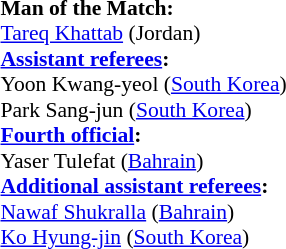<table style="width:100%; font-size:90%;">
<tr>
<td><br><strong>Man of the Match:</strong>
<br><a href='#'>Tareq Khattab</a> (Jordan)<br><strong><a href='#'>Assistant referees</a>:</strong>
<br>Yoon Kwang-yeol (<a href='#'>South Korea</a>)
<br>Park Sang-jun (<a href='#'>South Korea</a>)
<br><strong><a href='#'>Fourth official</a>:</strong>
<br>Yaser Tulefat (<a href='#'>Bahrain</a>)
<br><strong><a href='#'>Additional assistant referees</a>:</strong>
<br><a href='#'>Nawaf Shukralla</a> (<a href='#'>Bahrain</a>)
<br><a href='#'>Ko Hyung-jin</a> (<a href='#'>South Korea</a>)</td>
</tr>
</table>
